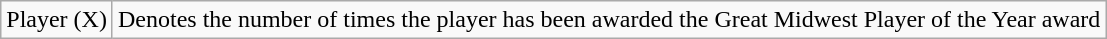<table class="wikitable">
<tr>
<td>Player (X)</td>
<td>Denotes the number of times the player has been awarded the Great Midwest Player of the Year award</td>
</tr>
</table>
